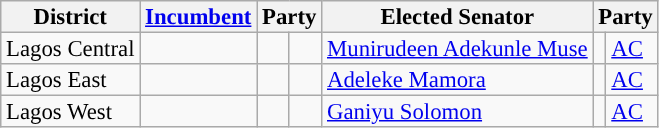<table class="sortable wikitable" style="font-size:95%;line-height:14px;">
<tr>
<th class="unsortable">District</th>
<th class="unsortable"><a href='#'>Incumbent</a></th>
<th colspan="2">Party</th>
<th class="unsortable">Elected Senator</th>
<th colspan="2">Party</th>
</tr>
<tr>
<td>Lagos Central</td>
<td></td>
<td></td>
<td></td>
<td><a href='#'>Munirudeen Adekunle Muse</a></td>
<td style="background:"></td>
<td><a href='#'>AC</a></td>
</tr>
<tr>
<td>Lagos East</td>
<td></td>
<td></td>
<td></td>
<td><a href='#'>Adeleke Mamora</a></td>
<td style="background:"></td>
<td><a href='#'>AC</a></td>
</tr>
<tr>
<td>Lagos West</td>
<td></td>
<td></td>
<td></td>
<td><a href='#'>Ganiyu Solomon</a></td>
<td style="background:"></td>
<td><a href='#'>AC</a></td>
</tr>
</table>
